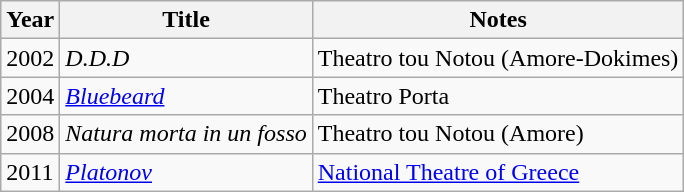<table class="wikitable">
<tr>
<th>Year</th>
<th>Title</th>
<th>Notes</th>
</tr>
<tr>
<td>2002</td>
<td><em>D.D.D</em></td>
<td>Theatro tou Notou (Amore-Dokimes)</td>
</tr>
<tr>
<td>2004</td>
<td><em><a href='#'>Bluebeard</a></em></td>
<td>Theatro Porta</td>
</tr>
<tr>
<td>2008</td>
<td><em>Natura morta in un fosso</em></td>
<td>Theatro tou Notou (Amore)</td>
</tr>
<tr>
<td>2011</td>
<td><em><a href='#'>Platonov</a></em></td>
<td><a href='#'>National Theatre of Greece</a></td>
</tr>
</table>
